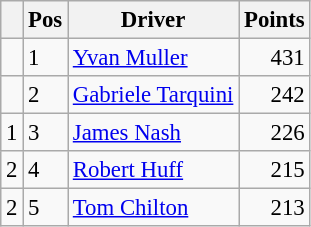<table class="wikitable" style="font-size: 95%;">
<tr>
<th></th>
<th>Pos</th>
<th>Driver</th>
<th>Points</th>
</tr>
<tr>
<td align="left"></td>
<td>1</td>
<td> <a href='#'>Yvan Muller</a></td>
<td align="right">431</td>
</tr>
<tr>
<td align="left"></td>
<td>2</td>
<td> <a href='#'>Gabriele Tarquini</a></td>
<td align="right">242</td>
</tr>
<tr>
<td align="left"> 1</td>
<td>3</td>
<td> <a href='#'>James Nash</a></td>
<td align="right">226</td>
</tr>
<tr>
<td align="left"> 2</td>
<td>4</td>
<td> <a href='#'>Robert Huff</a></td>
<td align="right">215</td>
</tr>
<tr>
<td align="left"> 2</td>
<td>5</td>
<td> <a href='#'>Tom Chilton</a></td>
<td align="right">213</td>
</tr>
</table>
